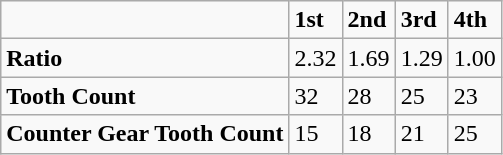<table class="wikitable">
<tr>
<td></td>
<td><strong>1st</strong></td>
<td><strong>2nd</strong></td>
<td><strong>3rd</strong></td>
<td><strong>4th</strong></td>
</tr>
<tr>
<td><strong>Ratio</strong></td>
<td>2.32</td>
<td>1.69</td>
<td>1.29</td>
<td>1.00</td>
</tr>
<tr>
<td><strong>Tooth Count</strong></td>
<td>32</td>
<td>28</td>
<td>25</td>
<td>23</td>
</tr>
<tr>
<td><strong>Counter Gear Tooth Count</strong></td>
<td>15</td>
<td>18</td>
<td>21</td>
<td>25</td>
</tr>
</table>
